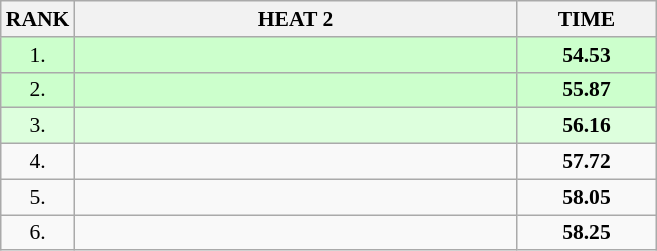<table class="wikitable" style="border-collapse: collapse; font-size: 90%;">
<tr>
<th>RANK</th>
<th align="left" style="width: 20em">HEAT 2</th>
<th align="center" style="width: 6em">TIME</th>
</tr>
<tr style="background:#ccffcc;">
<td align="center">1.</td>
<td></td>
<td align="center"><strong>54.53</strong></td>
</tr>
<tr style="background:#ccffcc;">
<td align="center">2.</td>
<td></td>
<td align="center"><strong>55.87</strong></td>
</tr>
<tr style="background:#ddffdd;">
<td align="center">3.</td>
<td></td>
<td align="center"><strong>56.16</strong></td>
</tr>
<tr>
<td align="center">4.</td>
<td></td>
<td align="center"><strong>57.72</strong></td>
</tr>
<tr>
<td align="center">5.</td>
<td></td>
<td align="center"><strong>58.05</strong></td>
</tr>
<tr>
<td align="center">6.</td>
<td></td>
<td align="center"><strong>58.25</strong></td>
</tr>
</table>
